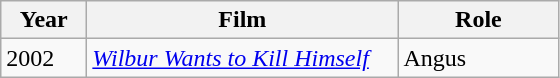<table class="wikitable">
<tr>
<th width="50">Year</th>
<th width="200">Film</th>
<th width="100">Role</th>
</tr>
<tr>
<td>2002</td>
<td><em><a href='#'>Wilbur Wants to Kill Himself</a></em></td>
<td>Angus</td>
</tr>
</table>
